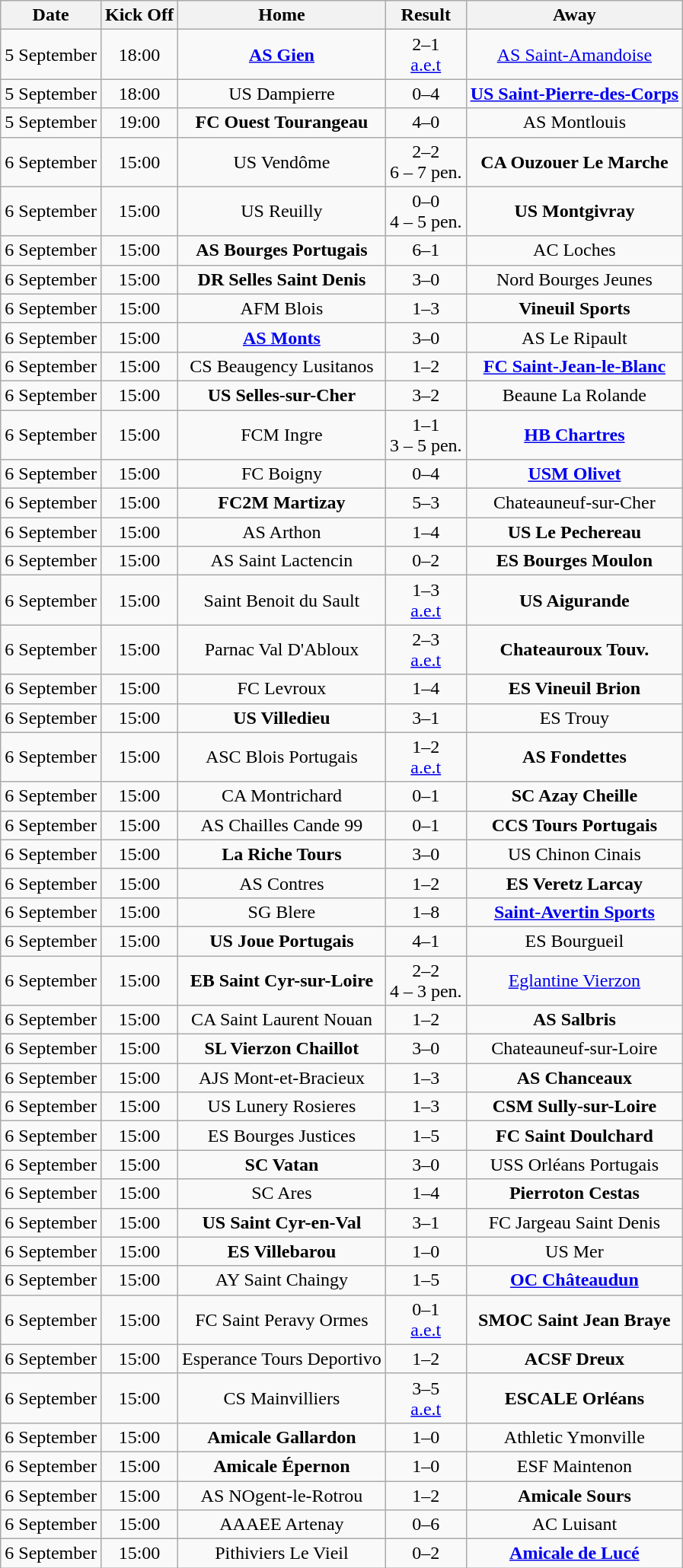<table class="wikitable" style="text-align:center;">
<tr>
<th scope="col">Date</th>
<th scope="col">Kick Off</th>
<th scope="col">Home</th>
<th scope="col">Result</th>
<th scope="col">Away</th>
</tr>
<tr>
<td>5 September</td>
<td>18:00</td>
<td><strong><a href='#'>AS Gien</a></strong></td>
<td>2–1 <br> <a href='#'>a.e.t</a></td>
<td><a href='#'>AS Saint-Amandoise</a></td>
</tr>
<tr>
<td>5 September</td>
<td>18:00</td>
<td>US Dampierre</td>
<td>0–4</td>
<td><strong><a href='#'>US Saint-Pierre-des-Corps</a></strong></td>
</tr>
<tr>
<td>5 September</td>
<td>19:00</td>
<td><strong>FC Ouest Tourangeau</strong></td>
<td>4–0</td>
<td>AS Montlouis</td>
</tr>
<tr>
<td>6 September</td>
<td>15:00</td>
<td>US Vendôme</td>
<td>2–2 <br> 6 – 7 pen.</td>
<td><strong>CA Ouzouer Le Marche</strong></td>
</tr>
<tr>
<td>6 September</td>
<td>15:00</td>
<td>US Reuilly</td>
<td>0–0 <br> 4 – 5 pen.</td>
<td><strong>US Montgivray</strong></td>
</tr>
<tr>
<td>6 September</td>
<td>15:00</td>
<td><strong>AS Bourges Portugais</strong></td>
<td>6–1</td>
<td>AC Loches</td>
</tr>
<tr>
<td>6 September</td>
<td>15:00</td>
<td><strong>DR Selles Saint Denis</strong></td>
<td>3–0</td>
<td>Nord Bourges Jeunes</td>
</tr>
<tr>
<td>6 September</td>
<td>15:00</td>
<td>AFM Blois</td>
<td>1–3</td>
<td><strong>Vineuil Sports</strong></td>
</tr>
<tr>
<td>6 September</td>
<td>15:00</td>
<td><strong><a href='#'>AS Monts</a></strong></td>
<td>3–0</td>
<td>AS Le Ripault</td>
</tr>
<tr>
<td>6 September</td>
<td>15:00</td>
<td>CS Beaugency Lusitanos</td>
<td>1–2</td>
<td><strong><a href='#'>FC Saint-Jean-le-Blanc</a></strong></td>
</tr>
<tr>
<td>6 September</td>
<td>15:00</td>
<td><strong>US Selles-sur-Cher</strong></td>
<td>3–2</td>
<td>Beaune La Rolande</td>
</tr>
<tr>
<td>6 September</td>
<td>15:00</td>
<td>FCM Ingre</td>
<td>1–1 <br> 3 – 5 pen.</td>
<td><strong><a href='#'>HB Chartres</a></strong></td>
</tr>
<tr>
<td>6 September</td>
<td>15:00</td>
<td>FC Boigny</td>
<td>0–4</td>
<td><strong><a href='#'>USM Olivet</a></strong></td>
</tr>
<tr>
<td>6 September</td>
<td>15:00</td>
<td><strong>FC2M Martizay</strong></td>
<td>5–3</td>
<td>Chateauneuf-sur-Cher</td>
</tr>
<tr>
<td>6 September</td>
<td>15:00</td>
<td>AS Arthon</td>
<td>1–4</td>
<td><strong>US Le Pechereau</strong></td>
</tr>
<tr>
<td>6 September</td>
<td>15:00</td>
<td>AS Saint Lactencin</td>
<td>0–2</td>
<td><strong>ES Bourges Moulon</strong></td>
</tr>
<tr>
<td>6 September</td>
<td>15:00</td>
<td>Saint Benoit du Sault</td>
<td>1–3 <br> <a href='#'>a.e.t</a></td>
<td><strong>US Aigurande</strong></td>
</tr>
<tr>
<td>6 September</td>
<td>15:00</td>
<td>Parnac Val D'Abloux</td>
<td>2–3 <br> <a href='#'>a.e.t</a></td>
<td><strong>Chateauroux Touv.</strong></td>
</tr>
<tr>
<td>6 September</td>
<td>15:00</td>
<td>FC Levroux</td>
<td>1–4</td>
<td><strong>ES Vineuil Brion</strong></td>
</tr>
<tr>
<td>6 September</td>
<td>15:00</td>
<td><strong>US Villedieu</strong></td>
<td>3–1</td>
<td>ES Trouy</td>
</tr>
<tr>
<td>6 September</td>
<td>15:00</td>
<td>ASC Blois Portugais</td>
<td>1–2 <br> <a href='#'>a.e.t</a></td>
<td><strong>AS Fondettes</strong></td>
</tr>
<tr>
<td>6 September</td>
<td>15:00</td>
<td>CA Montrichard</td>
<td>0–1</td>
<td><strong>SC Azay Cheille</strong></td>
</tr>
<tr>
<td>6 September</td>
<td>15:00</td>
<td>AS Chailles Cande 99</td>
<td>0–1</td>
<td><strong>CCS Tours Portugais</strong></td>
</tr>
<tr>
<td>6 September</td>
<td>15:00</td>
<td><strong>La Riche Tours</strong></td>
<td>3–0</td>
<td>US Chinon Cinais</td>
</tr>
<tr>
<td>6 September</td>
<td>15:00</td>
<td>AS Contres</td>
<td>1–2</td>
<td><strong>ES Veretz Larcay</strong></td>
</tr>
<tr>
<td>6 September</td>
<td>15:00</td>
<td>SG Blere</td>
<td>1–8</td>
<td><strong><a href='#'>Saint-Avertin Sports</a></strong></td>
</tr>
<tr>
<td>6 September</td>
<td>15:00</td>
<td><strong>US Joue Portugais</strong></td>
<td>4–1</td>
<td>ES Bourgueil</td>
</tr>
<tr>
<td>6 September</td>
<td>15:00</td>
<td><strong>EB Saint Cyr-sur-Loire</strong></td>
<td>2–2 <br> 4 – 3 pen.</td>
<td><a href='#'>Eglantine Vierzon</a></td>
</tr>
<tr>
<td>6 September</td>
<td>15:00</td>
<td>CA Saint Laurent Nouan</td>
<td>1–2</td>
<td><strong>AS Salbris</strong></td>
</tr>
<tr>
<td>6 September</td>
<td>15:00</td>
<td><strong>SL Vierzon Chaillot</strong></td>
<td>3–0</td>
<td>Chateauneuf-sur-Loire</td>
</tr>
<tr>
<td>6 September</td>
<td>15:00</td>
<td>AJS Mont-et-Bracieux</td>
<td>1–3</td>
<td><strong>AS Chanceaux</strong></td>
</tr>
<tr>
<td>6 September</td>
<td>15:00</td>
<td>US Lunery Rosieres</td>
<td>1–3</td>
<td><strong>CSM Sully-sur-Loire</strong></td>
</tr>
<tr>
<td>6 September</td>
<td>15:00</td>
<td>ES Bourges Justices</td>
<td>1–5</td>
<td><strong>FC Saint Doulchard</strong></td>
</tr>
<tr>
<td>6 September</td>
<td>15:00</td>
<td><strong>SC Vatan</strong></td>
<td>3–0</td>
<td>USS Orléans Portugais</td>
</tr>
<tr>
<td>6 September</td>
<td>15:00</td>
<td>SC Ares</td>
<td>1–4</td>
<td><strong>Pierroton Cestas</strong></td>
</tr>
<tr>
<td>6 September</td>
<td>15:00</td>
<td><strong>US Saint Cyr-en-Val</strong></td>
<td>3–1</td>
<td>FC Jargeau Saint Denis</td>
</tr>
<tr>
<td>6 September</td>
<td>15:00</td>
<td><strong>ES Villebarou</strong></td>
<td>1–0</td>
<td>US Mer</td>
</tr>
<tr>
<td>6 September</td>
<td>15:00</td>
<td>AY Saint Chaingy</td>
<td>1–5</td>
<td><strong><a href='#'>OC Châteaudun</a></strong></td>
</tr>
<tr>
<td>6 September</td>
<td>15:00</td>
<td>FC Saint Peravy Ormes</td>
<td>0–1 <br> <a href='#'>a.e.t</a></td>
<td><strong>SMOC Saint Jean Braye</strong></td>
</tr>
<tr>
<td>6 September</td>
<td>15:00</td>
<td>Esperance Tours Deportivo</td>
<td>1–2</td>
<td><strong>ACSF Dreux</strong></td>
</tr>
<tr>
<td>6 September</td>
<td>15:00</td>
<td>CS Mainvilliers</td>
<td>3–5 <br> <a href='#'>a.e.t</a></td>
<td><strong>ESCALE Orléans</strong></td>
</tr>
<tr>
<td>6 September</td>
<td>15:00</td>
<td><strong>Amicale Gallardon</strong></td>
<td>1–0</td>
<td>Athletic Ymonville</td>
</tr>
<tr>
<td>6 September</td>
<td>15:00</td>
<td><strong>Amicale Épernon</strong></td>
<td>1–0</td>
<td>ESF Maintenon</td>
</tr>
<tr>
<td>6 September</td>
<td>15:00</td>
<td>AS NOgent-le-Rotrou</td>
<td>1–2</td>
<td><strong>Amicale Sours</strong></td>
</tr>
<tr>
<td>6 September</td>
<td>15:00</td>
<td>AAAEE Artenay</td>
<td>0–6</td>
<td>AC Luisant</td>
</tr>
<tr>
<td>6 September</td>
<td>15:00</td>
<td>Pithiviers Le Vieil</td>
<td>0–2</td>
<td><strong><a href='#'>Amicale de Lucé</a></strong></td>
</tr>
</table>
